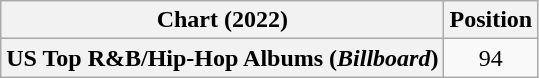<table class="wikitable plainrowheaders" style="text-align:center">
<tr>
<th scope="col">Chart (2022)</th>
<th scope="col">Position</th>
</tr>
<tr>
<th scope="row">US Top R&B/Hip-Hop Albums (<em>Billboard</em>)</th>
<td>94</td>
</tr>
</table>
